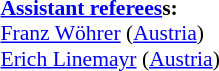<table style="width:100%; font-size:90%;">
<tr>
<td><br><strong><a href='#'>Assistant referees</a>s:</strong>
<br> <a href='#'>Franz Wöhrer</a> (<a href='#'>Austria</a>)
<br> <a href='#'>Erich Linemayr</a> (<a href='#'>Austria</a>)</td>
</tr>
</table>
